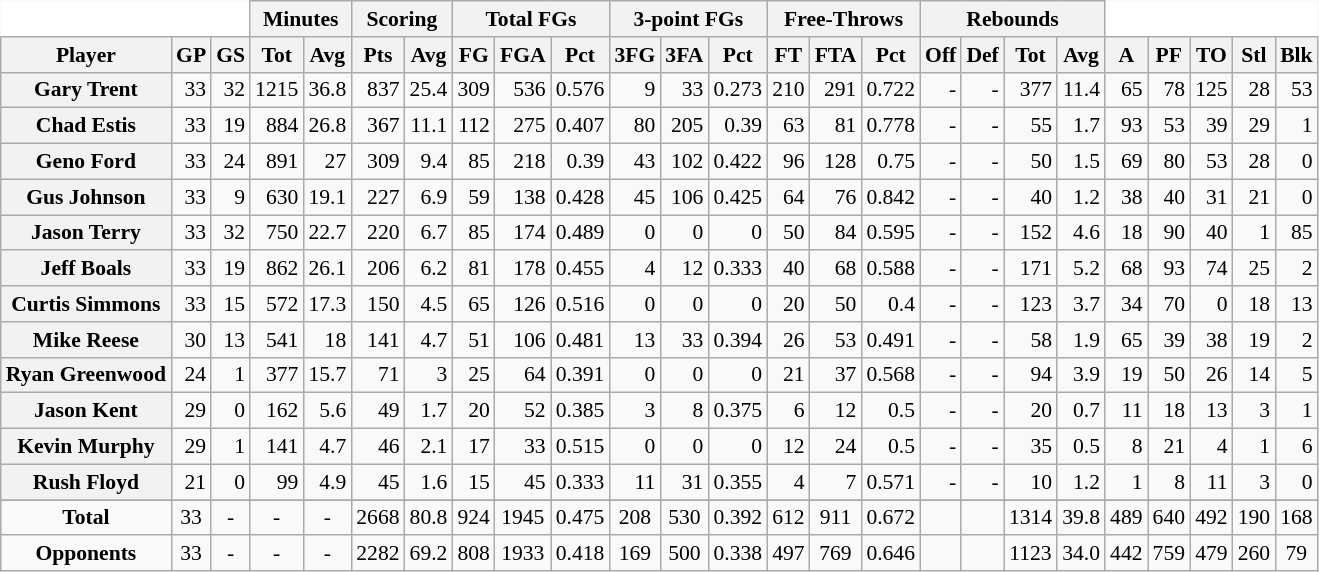<table class="wikitable sortable" border="1" style="font-size:90%;">
<tr>
<th colspan="3" style="border-top-style:hidden; border-left-style:hidden; background: white;"></th>
<th colspan="2" style=>Minutes</th>
<th colspan="2" style=>Scoring</th>
<th colspan="3" style=>Total FGs</th>
<th colspan="3" style=>3-point FGs</th>
<th colspan="3" style=>Free-Throws</th>
<th colspan="4" style=>Rebounds</th>
<th colspan="5" style="border-top-style:hidden; border-right-style:hidden; background: white;"></th>
</tr>
<tr>
<th scope="col" style=>Player</th>
<th scope="col" style=>GP</th>
<th scope="col" style=>GS</th>
<th scope="col" style=>Tot</th>
<th scope="col" style=>Avg</th>
<th scope="col" style=>Pts</th>
<th scope="col" style=>Avg</th>
<th scope="col" style=>FG</th>
<th scope="col" style=>FGA</th>
<th scope="col" style=>Pct</th>
<th scope="col" style=>3FG</th>
<th scope="col" style=>3FA</th>
<th scope="col" style=>Pct</th>
<th scope="col" style=>FT</th>
<th scope="col" style=>FTA</th>
<th scope="col" style=>Pct</th>
<th scope="col" style=>Off</th>
<th scope="col" style=>Def</th>
<th scope="col" style=>Tot</th>
<th scope="col" style=>Avg</th>
<th scope="col" style=>A</th>
<th scope="col" style=>PF</th>
<th scope="col" style=>TO</th>
<th scope="col" style=>Stl</th>
<th scope="col" style=>Blk</th>
</tr>
<tr>
<th>Gary Trent</th>
<td align="right">33</td>
<td align="right">32</td>
<td align="right">1215</td>
<td align="right">36.8</td>
<td align="right">837</td>
<td align="right">25.4</td>
<td align="right">309</td>
<td align="right">536</td>
<td align="right">0.576</td>
<td align="right">9</td>
<td align="right">33</td>
<td align="right">0.273</td>
<td align="right">210</td>
<td align="right">291</td>
<td align="right">0.722</td>
<td align="right">-</td>
<td align="right">-</td>
<td align="right">377</td>
<td align="right">11.4</td>
<td align="right">65</td>
<td align="right">78</td>
<td align="right">125</td>
<td align="right">28</td>
<td align="right">53</td>
</tr>
<tr>
<th>Chad Estis</th>
<td align="right">33</td>
<td align="right">19</td>
<td align="right">884</td>
<td align="right">26.8</td>
<td align="right">367</td>
<td align="right">11.1</td>
<td align="right">112</td>
<td align="right">275</td>
<td align="right">0.407</td>
<td align="right">80</td>
<td align="right">205</td>
<td align="right">0.39</td>
<td align="right">63</td>
<td align="right">81</td>
<td align="right">0.778</td>
<td align="right">-</td>
<td align="right">-</td>
<td align="right">55</td>
<td align="right">1.7</td>
<td align="right">93</td>
<td align="right">53</td>
<td align="right">39</td>
<td align="right">29</td>
<td align="right">1</td>
</tr>
<tr>
<th>Geno Ford</th>
<td align="right">33</td>
<td align="right">24</td>
<td align="right">891</td>
<td align="right">27</td>
<td align="right">309</td>
<td align="right">9.4</td>
<td align="right">85</td>
<td align="right">218</td>
<td align="right">0.39</td>
<td align="right">43</td>
<td align="right">102</td>
<td align="right">0.422</td>
<td align="right">96</td>
<td align="right">128</td>
<td align="right">0.75</td>
<td align="right">-</td>
<td align="right">-</td>
<td align="right">50</td>
<td align="right">1.5</td>
<td align="right">69</td>
<td align="right">80</td>
<td align="right">53</td>
<td align="right">28</td>
<td align="right">0</td>
</tr>
<tr>
<th>Gus Johnson</th>
<td align="right">33</td>
<td align="right">9</td>
<td align="right">630</td>
<td align="right">19.1</td>
<td align="right">227</td>
<td align="right">6.9</td>
<td align="right">59</td>
<td align="right">138</td>
<td align="right">0.428</td>
<td align="right">45</td>
<td align="right">106</td>
<td align="right">0.425</td>
<td align="right">64</td>
<td align="right">76</td>
<td align="right">0.842</td>
<td align="right">-</td>
<td align="right">-</td>
<td align="right">40</td>
<td align="right">1.2</td>
<td align="right">38</td>
<td align="right">40</td>
<td align="right">31</td>
<td align="right">21</td>
<td align="right">0</td>
</tr>
<tr>
<th>Jason Terry</th>
<td align="right">33</td>
<td align="right">32</td>
<td align="right">750</td>
<td align="right">22.7</td>
<td align="right">220</td>
<td align="right">6.7</td>
<td align="right">85</td>
<td align="right">174</td>
<td align="right">0.489</td>
<td align="right">0</td>
<td align="right">0</td>
<td align="right">0</td>
<td align="right">50</td>
<td align="right">84</td>
<td align="right">0.595</td>
<td align="right">-</td>
<td align="right">-</td>
<td align="right">152</td>
<td align="right">4.6</td>
<td align="right">18</td>
<td align="right">90</td>
<td align="right">40</td>
<td align="right">1</td>
<td align="right">85</td>
</tr>
<tr>
<th>Jeff Boals</th>
<td align="right">33</td>
<td align="right">19</td>
<td align="right">862</td>
<td align="right">26.1</td>
<td align="right">206</td>
<td align="right">6.2</td>
<td align="right">81</td>
<td align="right">178</td>
<td align="right">0.455</td>
<td align="right">4</td>
<td align="right">12</td>
<td align="right">0.333</td>
<td align="right">40</td>
<td align="right">68</td>
<td align="right">0.588</td>
<td align="right">-</td>
<td align="right">-</td>
<td align="right">171</td>
<td align="right">5.2</td>
<td align="right">68</td>
<td align="right">93</td>
<td align="right">74</td>
<td align="right">25</td>
<td align="right">2</td>
</tr>
<tr>
<th>Curtis Simmons</th>
<td align="right">33</td>
<td align="right">15</td>
<td align="right">572</td>
<td align="right">17.3</td>
<td align="right">150</td>
<td align="right">4.5</td>
<td align="right">65</td>
<td align="right">126</td>
<td align="right">0.516</td>
<td align="right">0</td>
<td align="right">0</td>
<td align="right">0</td>
<td align="right">20</td>
<td align="right">50</td>
<td align="right">0.4</td>
<td align="right">-</td>
<td align="right">-</td>
<td align="right">123</td>
<td align="right">3.7</td>
<td align="right">34</td>
<td align="right">70</td>
<td align="right">0</td>
<td align="right">18</td>
<td align="right">13</td>
</tr>
<tr>
<th>Mike Reese</th>
<td align="right">30</td>
<td align="right">13</td>
<td align="right">541</td>
<td align="right">18</td>
<td align="right">141</td>
<td align="right">4.7</td>
<td align="right">51</td>
<td align="right">106</td>
<td align="right">0.481</td>
<td align="right">13</td>
<td align="right">33</td>
<td align="right">0.394</td>
<td align="right">26</td>
<td align="right">53</td>
<td align="right">0.491</td>
<td align="right">-</td>
<td align="right">-</td>
<td align="right">58</td>
<td align="right">1.9</td>
<td align="right">65</td>
<td align="right">39</td>
<td align="right">38</td>
<td align="right">19</td>
<td align="right">2</td>
</tr>
<tr>
<th>Ryan Greenwood</th>
<td align="right">24</td>
<td align="right">1</td>
<td align="right">377</td>
<td align="right">15.7</td>
<td align="right">71</td>
<td align="right">3</td>
<td align="right">25</td>
<td align="right">64</td>
<td align="right">0.391</td>
<td align="right">0</td>
<td align="right">0</td>
<td align="right">0</td>
<td align="right">21</td>
<td align="right">37</td>
<td align="right">0.568</td>
<td align="right">-</td>
<td align="right">-</td>
<td align="right">94</td>
<td align="right">3.9</td>
<td align="right">19</td>
<td align="right">50</td>
<td align="right">26</td>
<td align="right">14</td>
<td align="right">5</td>
</tr>
<tr>
<th>Jason Kent</th>
<td align="right">29</td>
<td align="right">0</td>
<td align="right">162</td>
<td align="right">5.6</td>
<td align="right">49</td>
<td align="right">1.7</td>
<td align="right">20</td>
<td align="right">52</td>
<td align="right">0.385</td>
<td align="right">3</td>
<td align="right">8</td>
<td align="right">0.375</td>
<td align="right">6</td>
<td align="right">12</td>
<td align="right">0.5</td>
<td align="right">-</td>
<td align="right">-</td>
<td align="right">20</td>
<td align="right">0.7</td>
<td align="right">11</td>
<td align="right">18</td>
<td align="right">13</td>
<td align="right">3</td>
<td align="right">1</td>
</tr>
<tr>
<th>Kevin Murphy</th>
<td align="right">29</td>
<td align="right">1</td>
<td align="right">141</td>
<td align="right">4.7</td>
<td align="right">46</td>
<td align="right">2.1</td>
<td align="right">17</td>
<td align="right">33</td>
<td align="right">0.515</td>
<td align="right">0</td>
<td align="right">0</td>
<td align="right">0</td>
<td align="right">12</td>
<td align="right">24</td>
<td align="right">0.5</td>
<td align="right">-</td>
<td align="right">-</td>
<td align="right">35</td>
<td align="right">0.5</td>
<td align="right">8</td>
<td align="right">21</td>
<td align="right">4</td>
<td align="right">1</td>
<td align="right">6</td>
</tr>
<tr>
<th>Rush Floyd</th>
<td align="right">21</td>
<td align="right">0</td>
<td align="right">99</td>
<td align="right">4.9</td>
<td align="right">45</td>
<td align="right">1.6</td>
<td align="right">15</td>
<td align="right">45</td>
<td align="right">0.333</td>
<td align="right">11</td>
<td align="right">31</td>
<td align="right">0.355</td>
<td align="right">4</td>
<td align="right">7</td>
<td align="right">0.571</td>
<td align="right">-</td>
<td align="right">-</td>
<td align="right">10</td>
<td align="right">1.2</td>
<td align="right">1</td>
<td align="right">8</td>
<td align="right">11</td>
<td align="right">3</td>
<td align="right">0</td>
</tr>
<tr>
</tr>
<tr class="sortbottom">
<td align="center" style=><strong>Total</strong></td>
<td align="center" style=>33</td>
<td align="center" style=>-</td>
<td align="center" style=>-</td>
<td align="center" style=>-</td>
<td align="center" style=>2668</td>
<td align="center" style=>80.8</td>
<td align="center" style=>924</td>
<td align="center" style=>1945</td>
<td align="center" style=>0.475</td>
<td align="center" style=>208</td>
<td align="center" style=>530</td>
<td align="center" style=>0.392</td>
<td align="center" style=>612</td>
<td align="center" style=>911</td>
<td align="center" style=>0.672</td>
<td align="center" style=></td>
<td align="center" style=></td>
<td align="center" style=>1314</td>
<td align="center" style=>39.8</td>
<td align="center" style=>489</td>
<td align="center" style=>640</td>
<td align="center" style=>492</td>
<td align="center" style=>190</td>
<td align="center" style=>168</td>
</tr>
<tr class="sortbottom">
<td align="center"><strong>Opponents</strong></td>
<td align="center">33</td>
<td align="center">-</td>
<td align="center">-</td>
<td align="center">-</td>
<td align="center">2282</td>
<td align="center">69.2</td>
<td align="center">808</td>
<td align="center">1933</td>
<td align="center">0.418</td>
<td align="center">169</td>
<td align="center">500</td>
<td align="center">0.338</td>
<td align="center">497</td>
<td align="center">769</td>
<td align="center">0.646</td>
<td align="center"></td>
<td align="center"></td>
<td align="center">1123</td>
<td align="center">34.0</td>
<td align="center">442</td>
<td align="center">759</td>
<td align="center">479</td>
<td align="center">260</td>
<td align="center">79</td>
</tr>
</table>
